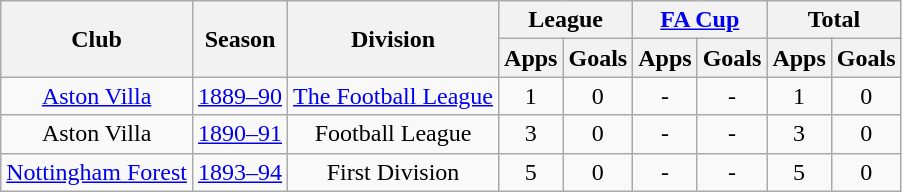<table class="wikitable" style="text-align:center;">
<tr>
<th rowspan="2">Club</th>
<th rowspan="2">Season</th>
<th rowspan="2">Division</th>
<th colspan="2">League</th>
<th colspan="2"><a href='#'>FA Cup</a></th>
<th colspan="2">Total</th>
</tr>
<tr>
<th>Apps</th>
<th>Goals</th>
<th>Apps</th>
<th>Goals</th>
<th>Apps</th>
<th>Goals</th>
</tr>
<tr>
<td><a href='#'>Aston Villa</a></td>
<td><a href='#'>1889–90</a></td>
<td><a href='#'>The Football League</a></td>
<td>1</td>
<td>0</td>
<td>-</td>
<td>-</td>
<td>1</td>
<td>0</td>
</tr>
<tr>
<td>Aston Villa</td>
<td><a href='#'>1890–91</a></td>
<td>Football League</td>
<td>3</td>
<td>0</td>
<td>-</td>
<td>-</td>
<td>3</td>
<td>0</td>
</tr>
<tr>
<td><a href='#'>Nottingham Forest</a></td>
<td><a href='#'>1893–94</a></td>
<td>First Division</td>
<td>5</td>
<td>0</td>
<td>-</td>
<td>-</td>
<td>5</td>
<td>0</td>
</tr>
</table>
